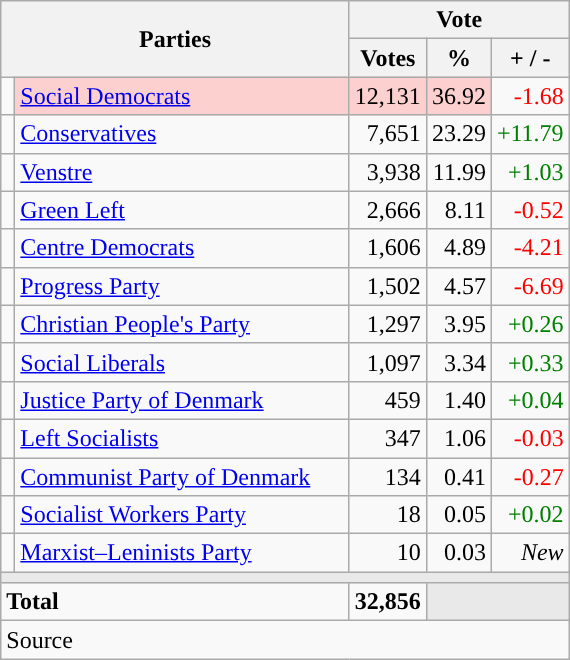<table class="wikitable" style="text-align:right;">
<tr>
<th style="text-align:centre;" rowspan="2" colspan="2" width="225">Parties</th>
<th colspan="3">Vote</th>
</tr>
<tr>
<th width="15">Votes</th>
<th width="15">%</th>
<th width="15">+ / -</th>
</tr>
<tr>
<td width="2" style="color:inherit;background:"></td>
<td bgcolor=#fbd0ce  align="left"><a href='#'>Social Democrats</a></td>
<td bgcolor=#fbd0ce>12,131</td>
<td bgcolor=#fbd0ce>36.92</td>
<td style=color:red;>-1.68</td>
</tr>
<tr>
<td width="2" style="color:inherit;background:"></td>
<td align="left"><a href='#'>Conservatives</a></td>
<td>7,651</td>
<td>23.29</td>
<td style=color:green;>+11.79</td>
</tr>
<tr>
<td width="2" style="color:inherit;background:"></td>
<td align="left"><a href='#'>Venstre</a></td>
<td>3,938</td>
<td>11.99</td>
<td style=color:green;>+1.03</td>
</tr>
<tr>
<td width="2" style="color:inherit;background:"></td>
<td align="left"><a href='#'>Green Left</a></td>
<td>2,666</td>
<td>8.11</td>
<td style=color:red;>-0.52</td>
</tr>
<tr>
<td width="2" style="color:inherit;background:"></td>
<td align="left"><a href='#'>Centre Democrats</a></td>
<td>1,606</td>
<td>4.89</td>
<td style=color:red;>-4.21</td>
</tr>
<tr>
<td width="2" style="color:inherit;background:"></td>
<td align="left"><a href='#'>Progress Party</a></td>
<td>1,502</td>
<td>4.57</td>
<td style=color:red;>-6.69</td>
</tr>
<tr>
<td width="2" style="color:inherit;background:"></td>
<td align="left"><a href='#'>Christian People's Party</a></td>
<td>1,297</td>
<td>3.95</td>
<td style=color:green;>+0.26</td>
</tr>
<tr>
<td width="2" style="color:inherit;background:"></td>
<td align="left"><a href='#'>Social Liberals</a></td>
<td>1,097</td>
<td>3.34</td>
<td style=color:green;>+0.33</td>
</tr>
<tr>
<td width="2" style="color:inherit;background:"></td>
<td align="left"><a href='#'>Justice Party of Denmark</a></td>
<td>459</td>
<td>1.40</td>
<td style=color:green;>+0.04</td>
</tr>
<tr>
<td width="2" style="color:inherit;background:"></td>
<td align="left"><a href='#'>Left Socialists</a></td>
<td>347</td>
<td>1.06</td>
<td style=color:red;>-0.03</td>
</tr>
<tr>
<td width="2" style="color:inherit;background:"></td>
<td align="left"><a href='#'>Communist Party of Denmark</a></td>
<td>134</td>
<td>0.41</td>
<td style=color:red;>-0.27</td>
</tr>
<tr>
<td width="2" style="color:inherit;background:"></td>
<td align="left"><a href='#'>Socialist Workers Party</a></td>
<td>18</td>
<td>0.05</td>
<td style=color:green;>+0.02</td>
</tr>
<tr>
<td width="2" style="color:inherit;background:"></td>
<td align="left"><a href='#'>Marxist–Leninists Party</a></td>
<td>10</td>
<td>0.03</td>
<td><em>New</em></td>
</tr>
<tr>
<td colspan="7" bgcolor="#E9E9E9"></td>
</tr>
<tr>
<td align="left" colspan="2"><strong>Total</strong></td>
<td><strong>32,856</strong></td>
<td bgcolor="#E9E9E9" colspan="2"></td>
</tr>
<tr>
<td align="left" colspan="6">Source</td>
</tr>
</table>
